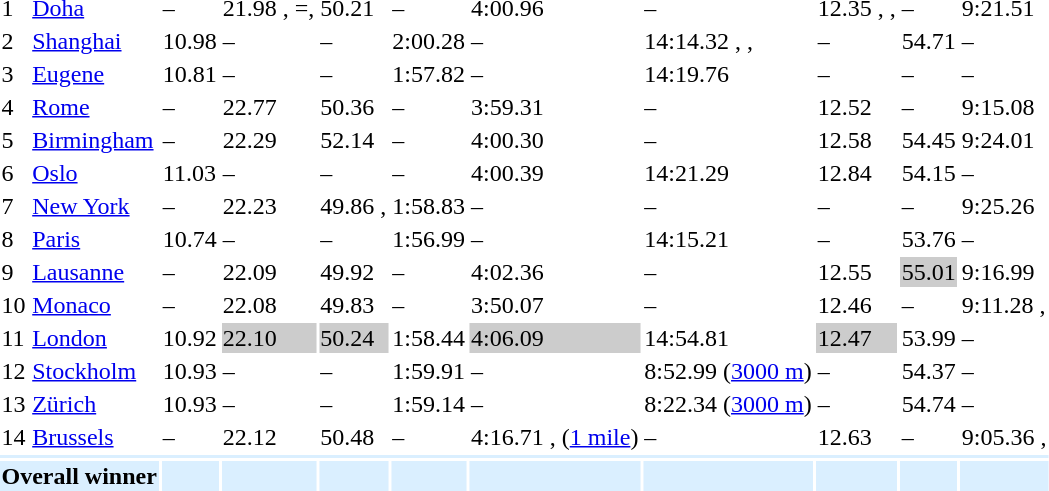<table>
<tr>
<td>1</td>
<td align=left><a href='#'>Doha</a></td>
<td>–</td>
<td> 21.98 , =, </td>
<td> 50.21</td>
<td>–</td>
<td> 4:00.96 </td>
<td>–</td>
<td> 12.35 , , </td>
<td>–</td>
<td> 9:21.51 </td>
</tr>
<tr>
<td>2</td>
<td align=left><a href='#'>Shanghai</a></td>
<td> 10.98 </td>
<td>–</td>
<td>–</td>
<td> 2:00.28</td>
<td>–</td>
<td> 14:14.32 , , </td>
<td>–</td>
<td> 54.71 </td>
<td>–</td>
</tr>
<tr>
<td>3</td>
<td align=left><a href='#'>Eugene</a></td>
<td> 10.81 </td>
<td>–</td>
<td>–</td>
<td> 1:57.82 </td>
<td>–</td>
<td> 14:19.76</td>
<td>–</td>
<td>–</td>
<td>–</td>
</tr>
<tr>
<td>4</td>
<td align=left><a href='#'>Rome</a></td>
<td>–</td>
<td> 22.77</td>
<td> 50.36</td>
<td>–</td>
<td> 3:59.31 </td>
<td>–</td>
<td> 12.52</td>
<td>–</td>
<td> 9:15.08 </td>
</tr>
<tr>
<td>5</td>
<td align=left><a href='#'>Birmingham</a></td>
<td>–</td>
<td> 22.29 </td>
<td> 52.14</td>
<td>–</td>
<td> 4:00.30</td>
<td>–</td>
<td> 12.58 </td>
<td> 54.45 </td>
<td> 9:24.01</td>
</tr>
<tr>
<td>6</td>
<td align=left><a href='#'>Oslo</a></td>
<td> 11.03</td>
<td>–</td>
<td>–</td>
<td>–</td>
<td> 4:00.39 </td>
<td> 14:21.29</td>
<td> 12.84</td>
<td> 54.15 </td>
<td>–</td>
</tr>
<tr>
<td>7</td>
<td align=left><a href='#'>New York</a></td>
<td>–</td>
<td> 22.23 </td>
<td> 49.86 , </td>
<td> 1:58.83</td>
<td>–</td>
<td>–</td>
<td>–</td>
<td>–</td>
<td> 9:25.26</td>
</tr>
<tr>
<td>8</td>
<td align=left><a href='#'>Paris</a></td>
<td> 10.74  </td>
<td>–</td>
<td>–</td>
<td> 1:56.99 </td>
<td>–</td>
<td> 14:15.21 </td>
<td>–</td>
<td> 53.76</td>
<td>–</td>
</tr>
<tr>
<td>9</td>
<td align=left><a href='#'>Lausanne</a></td>
<td>–</td>
<td> 22.09</td>
<td> 49.92</td>
<td>–</td>
<td> 4:02.36</td>
<td>–</td>
<td> 12.55</td>
<td style="background:#ccc;"> 55.01</td>
<td> 9:16.99 </td>
</tr>
<tr>
<td>10</td>
<td align=left><a href='#'>Monaco</a></td>
<td>–</td>
<td> 22.08 </td>
<td> 49.83 </td>
<td>–</td>
<td> 3:50.07 </td>
<td>–</td>
<td> 12.46</td>
<td>–</td>
<td> 9:11.28 , </td>
</tr>
<tr>
<td>11</td>
<td align=left><a href='#'>London</a></td>
<td> 10.92 </td>
<td style="background:#ccc;"> 22.10 </td>
<td style="background:#ccc;"> 50.24 </td>
<td> 1:58.44</td>
<td style="background:#ccc;"> 4:06.09</td>
<td> 14:54.81</td>
<td style="background:#ccc;"> 12.47 </td>
<td> 53.99</td>
<td>–</td>
</tr>
<tr>
<td>12</td>
<td align=left><a href='#'>Stockholm</a></td>
<td> 10.93</td>
<td>–</td>
<td>–</td>
<td> 1:59.91</td>
<td>–</td>
<td> 8:52.99  (<a href='#'>3000 m</a>)</td>
<td>–</td>
<td> 54.37</td>
<td>–</td>
</tr>
<tr>
<td>13</td>
<td align=left><a href='#'>Zürich</a></td>
<td> 10.93</td>
<td>–</td>
<td>–</td>
<td> 1:59.14</td>
<td>–</td>
<td> 8:22.34  (<a href='#'>3000 m</a>)</td>
<td>–</td>
<td> 54.74</td>
<td>–</td>
</tr>
<tr>
<td>14</td>
<td align=left><a href='#'>Brussels</a></td>
<td>–</td>
<td> 22.12</td>
<td> 50.48</td>
<td>–</td>
<td> 4:16.71 ,  (<a href='#'>1 mile</a>)</td>
<td>–</td>
<td> 12.63</td>
<td>–</td>
<td> 9:05.36 , </td>
</tr>
<tr>
<td colspan="11" style="background:#daefff;"></td>
</tr>
<tr style="background:#daefff;">
<td colspan="2"><strong>Overall winner</strong></td>
<td></td>
<td></td>
<td></td>
<td></td>
<td></td>
<td></td>
<td></td>
<td></td>
<td></td>
</tr>
</table>
